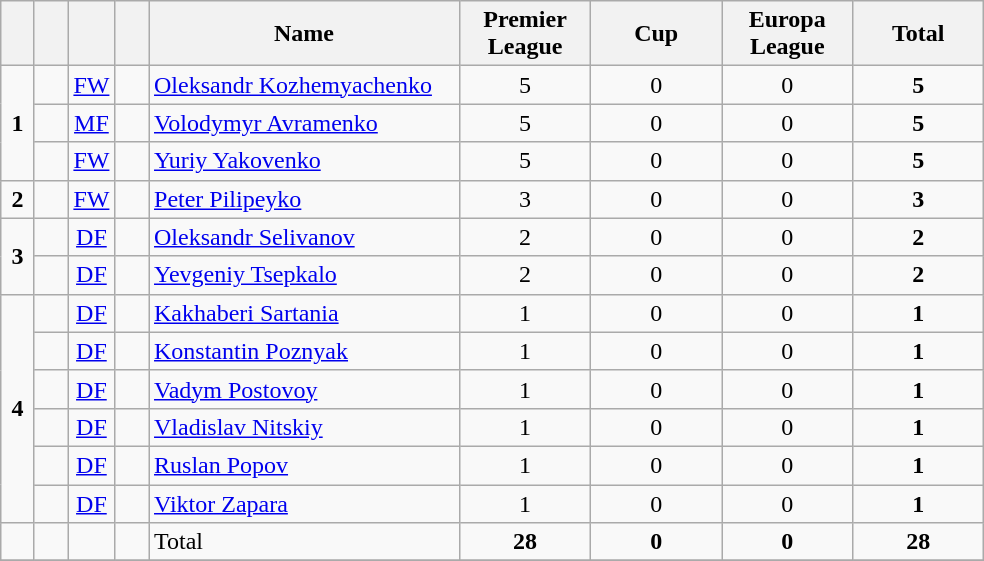<table class="wikitable" style="text-align:center">
<tr>
<th width=15></th>
<th width=15></th>
<th width=15></th>
<th width=15></th>
<th width=200>Name</th>
<th width=80><strong>Premier League</strong></th>
<th width=80><strong>Cup</strong></th>
<th width=80><strong>Europa League</strong></th>
<th width=80>Total</th>
</tr>
<tr>
<td rowspan=3><strong>1</strong></td>
<td></td>
<td><a href='#'>FW</a></td>
<td></td>
<td align=left><a href='#'>Oleksandr Kozhemyachenko</a></td>
<td>5</td>
<td>0</td>
<td>0</td>
<td><strong>5</strong></td>
</tr>
<tr>
<td></td>
<td><a href='#'>MF</a></td>
<td></td>
<td align=left><a href='#'>Volodymyr Avramenko</a></td>
<td>5</td>
<td>0</td>
<td>0</td>
<td><strong>5</strong></td>
</tr>
<tr>
<td></td>
<td><a href='#'>FW</a></td>
<td></td>
<td align=left><a href='#'>Yuriy Yakovenko</a></td>
<td>5</td>
<td>0</td>
<td>0</td>
<td><strong>5</strong></td>
</tr>
<tr>
<td><strong>2</strong></td>
<td></td>
<td><a href='#'>FW</a></td>
<td></td>
<td align=left><a href='#'>Peter Pilipeyko</a></td>
<td>3</td>
<td>0</td>
<td>0</td>
<td><strong>3</strong></td>
</tr>
<tr>
<td rowspan=2><strong>3</strong></td>
<td></td>
<td><a href='#'>DF</a></td>
<td></td>
<td align=left><a href='#'>Oleksandr Selivanov</a></td>
<td>2</td>
<td>0</td>
<td>0</td>
<td><strong>2</strong></td>
</tr>
<tr>
<td></td>
<td><a href='#'>DF</a></td>
<td></td>
<td align=left><a href='#'>Yevgeniy Tsepkalo</a></td>
<td>2</td>
<td>0</td>
<td>0</td>
<td><strong>2</strong></td>
</tr>
<tr>
<td rowspan=6><strong>4</strong></td>
<td></td>
<td><a href='#'>DF</a></td>
<td></td>
<td align=left><a href='#'>Kakhaberi Sartania</a></td>
<td>1</td>
<td>0</td>
<td>0</td>
<td><strong>1</strong></td>
</tr>
<tr>
<td></td>
<td><a href='#'>DF</a></td>
<td></td>
<td align=left><a href='#'>Konstantin Poznyak</a></td>
<td>1</td>
<td>0</td>
<td>0</td>
<td><strong>1</strong></td>
</tr>
<tr>
<td></td>
<td><a href='#'>DF</a></td>
<td></td>
<td align=left><a href='#'>Vadym Postovoy</a></td>
<td>1</td>
<td>0</td>
<td>0</td>
<td><strong>1</strong></td>
</tr>
<tr>
<td></td>
<td><a href='#'>DF</a></td>
<td></td>
<td align=left><a href='#'>Vladislav Nitskiy</a></td>
<td>1</td>
<td>0</td>
<td>0</td>
<td><strong>1</strong></td>
</tr>
<tr>
<td></td>
<td><a href='#'>DF</a></td>
<td></td>
<td align=left><a href='#'>Ruslan Popov</a></td>
<td>1</td>
<td>0</td>
<td>0</td>
<td><strong>1</strong></td>
</tr>
<tr>
<td></td>
<td><a href='#'>DF</a></td>
<td></td>
<td align=left><a href='#'>Viktor Zapara</a></td>
<td>1</td>
<td>0</td>
<td>0</td>
<td><strong>1</strong></td>
</tr>
<tr>
<td></td>
<td></td>
<td></td>
<td></td>
<td align=left>Total</td>
<td><strong>28</strong></td>
<td><strong>0</strong></td>
<td><strong>0</strong></td>
<td><strong>28</strong></td>
</tr>
<tr>
</tr>
</table>
